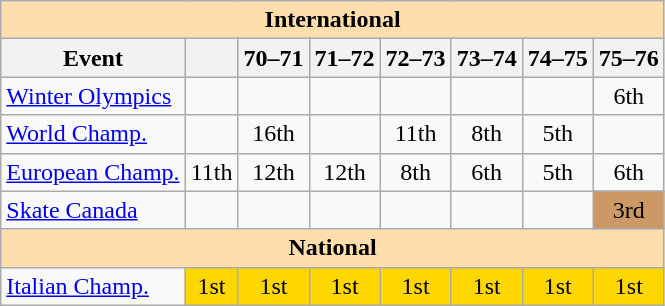<table class="wikitable" style="text-align:center">
<tr>
<th style="background-color: #ffdead; " colspan=8 align=center>International</th>
</tr>
<tr>
<th>Event</th>
<th></th>
<th>70–71</th>
<th>71–72</th>
<th>72–73</th>
<th>73–74</th>
<th>74–75</th>
<th>75–76</th>
</tr>
<tr>
<td align=left><a href='#'>Winter Olympics</a></td>
<td></td>
<td></td>
<td></td>
<td></td>
<td></td>
<td></td>
<td>6th</td>
</tr>
<tr>
<td align=left><a href='#'>World Champ.</a></td>
<td></td>
<td>16th</td>
<td></td>
<td>11th</td>
<td>8th</td>
<td>5th</td>
<td></td>
</tr>
<tr>
<td align=left><a href='#'>European Champ.</a></td>
<td>11th</td>
<td>12th</td>
<td>12th</td>
<td>8th</td>
<td>6th</td>
<td>5th</td>
<td>6th</td>
</tr>
<tr>
<td align=left><a href='#'>Skate Canada</a></td>
<td></td>
<td></td>
<td></td>
<td></td>
<td></td>
<td></td>
<td bgcolor=cc9966>3rd</td>
</tr>
<tr>
<th style="background-color: #ffdead; " colspan=8 align=center>National</th>
</tr>
<tr>
<td align=left><a href='#'>Italian Champ.</a></td>
<td bgcolor=gold>1st</td>
<td bgcolor=gold>1st</td>
<td bgcolor=gold>1st</td>
<td bgcolor=gold>1st</td>
<td bgcolor=gold>1st</td>
<td bgcolor=gold>1st</td>
<td bgcolor=gold>1st</td>
</tr>
</table>
